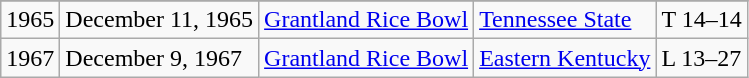<table class="wikitable">
<tr>
</tr>
<tr>
<td>1965</td>
<td>December 11, 1965</td>
<td><a href='#'>Grantland Rice Bowl</a></td>
<td><a href='#'>Tennessee State</a></td>
<td>T 14–14</td>
</tr>
<tr>
<td>1967</td>
<td>December 9, 1967</td>
<td><a href='#'>Grantland Rice Bowl</a></td>
<td><a href='#'>Eastern Kentucky</a></td>
<td>L 13–27</td>
</tr>
</table>
